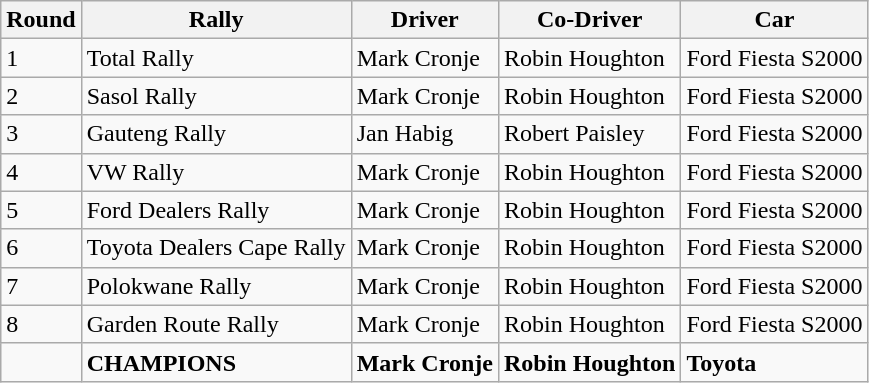<table class="wikitable">
<tr>
<th>Round</th>
<th>Rally</th>
<th>Driver</th>
<th>Co-Driver</th>
<th>Car</th>
</tr>
<tr>
<td>1</td>
<td>Total Rally</td>
<td>Mark Cronje</td>
<td>Robin Houghton</td>
<td>Ford Fiesta S2000</td>
</tr>
<tr>
<td>2</td>
<td>Sasol Rally</td>
<td>Mark Cronje</td>
<td>Robin Houghton</td>
<td>Ford Fiesta S2000</td>
</tr>
<tr>
<td>3</td>
<td>Gauteng Rally</td>
<td>Jan Habig</td>
<td>Robert Paisley</td>
<td>Ford Fiesta S2000</td>
</tr>
<tr>
<td>4</td>
<td>VW Rally</td>
<td>Mark Cronje</td>
<td>Robin Houghton</td>
<td>Ford Fiesta S2000</td>
</tr>
<tr>
<td>5</td>
<td>Ford Dealers Rally</td>
<td>Mark Cronje</td>
<td>Robin Houghton</td>
<td>Ford Fiesta S2000</td>
</tr>
<tr>
<td>6</td>
<td>Toyota Dealers Cape Rally</td>
<td>Mark Cronje</td>
<td>Robin Houghton</td>
<td>Ford Fiesta S2000</td>
</tr>
<tr>
<td>7</td>
<td>Polokwane Rally</td>
<td>Mark Cronje</td>
<td>Robin Houghton</td>
<td>Ford Fiesta S2000</td>
</tr>
<tr>
<td>8</td>
<td>Garden Route Rally</td>
<td>Mark Cronje</td>
<td>Robin Houghton</td>
<td>Ford Fiesta S2000</td>
</tr>
<tr>
<td></td>
<td><strong>CHAMPIONS</strong></td>
<td><strong>Mark Cronje</strong></td>
<td><strong>Robin Houghton</strong></td>
<td><strong>Toyota</strong></td>
</tr>
</table>
